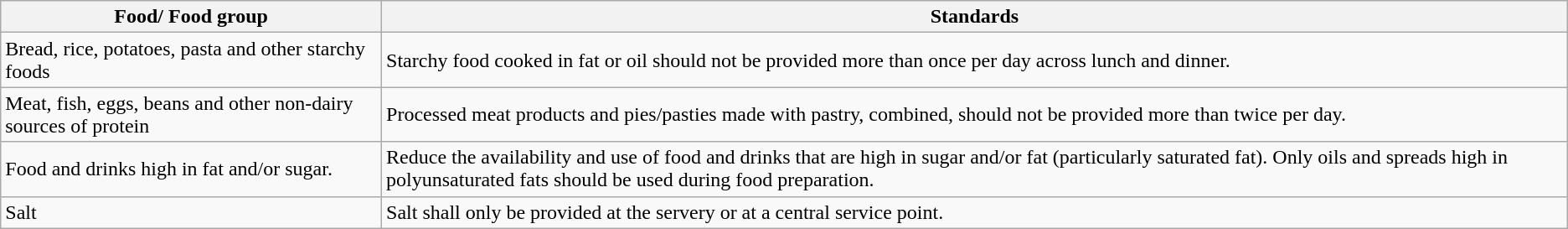<table class="wikitable">
<tr>
<th>Food/ Food group</th>
<th>Standards</th>
</tr>
<tr>
<td>Bread, rice, potatoes, pasta and other starchy foods</td>
<td>Starchy food cooked in fat or oil should not be provided more than once per day across lunch and dinner.</td>
</tr>
<tr>
<td>Meat, fish, eggs, beans and other non-dairy sources of protein</td>
<td>Processed meat products and pies/pasties made with pastry, combined, should not be provided more than twice per day.</td>
</tr>
<tr>
<td>Food and drinks high in fat and/or sugar.</td>
<td>Reduce the availability and use of food and drinks that are high in sugar and/or fat (particularly saturated fat). Only oils and spreads high in polyunsaturated fats should be used during food preparation.</td>
</tr>
<tr>
<td>Salt</td>
<td>Salt shall only be provided at the servery or at a central service point.</td>
</tr>
</table>
